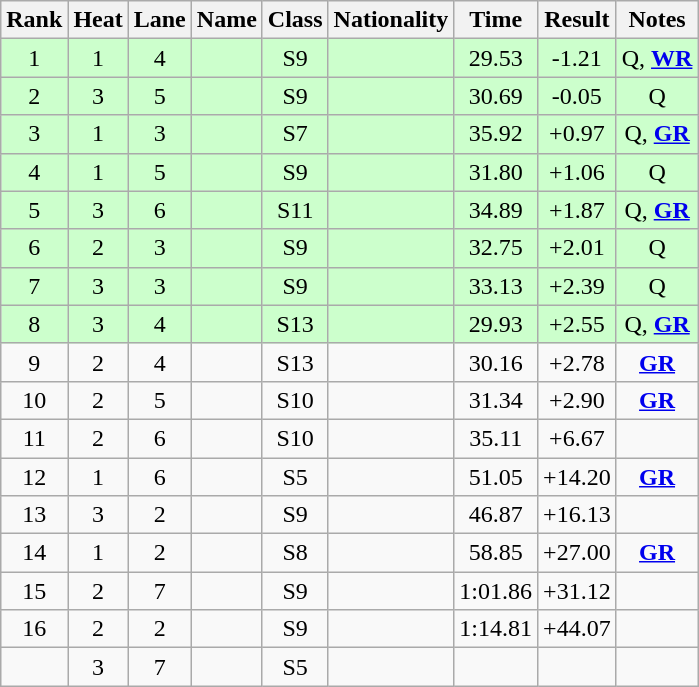<table class="wikitable sortable" style="text-align:center">
<tr>
<th>Rank</th>
<th>Heat</th>
<th>Lane</th>
<th>Name</th>
<th>Class</th>
<th>Nationality</th>
<th>Time</th>
<th>Result</th>
<th>Notes</th>
</tr>
<tr bgcolor="ccffcc">
<td>1</td>
<td>1</td>
<td>4</td>
<td align=left></td>
<td>S9</td>
<td align=left></td>
<td>29.53</td>
<td>-1.21</td>
<td>Q, <strong> <a href='#'>WR</a></strong></td>
</tr>
<tr bgcolor="ccffcc">
<td>2</td>
<td>3</td>
<td>5</td>
<td align=left></td>
<td>S9</td>
<td align=left></td>
<td>30.69</td>
<td>-0.05</td>
<td>Q</td>
</tr>
<tr bgcolor="ccffcc">
<td>3</td>
<td>1</td>
<td>3</td>
<td align=left></td>
<td>S7</td>
<td align=left></td>
<td>35.92</td>
<td>+0.97</td>
<td>Q, <strong><a href='#'>GR</a></strong></td>
</tr>
<tr bgcolor="ccffcc">
<td>4</td>
<td>1</td>
<td>5</td>
<td align=left></td>
<td>S9</td>
<td align=left></td>
<td>31.80</td>
<td>+1.06</td>
<td>Q</td>
</tr>
<tr bgcolor="ccffcc">
<td>5</td>
<td>3</td>
<td>6</td>
<td align=left></td>
<td>S11</td>
<td align=left></td>
<td>34.89</td>
<td>+1.87</td>
<td>Q, <strong><a href='#'>GR</a></strong></td>
</tr>
<tr bgcolor="ccffcc">
<td>6</td>
<td>2</td>
<td>3</td>
<td align=left></td>
<td>S9</td>
<td align=left></td>
<td>32.75</td>
<td>+2.01</td>
<td>Q</td>
</tr>
<tr bgcolor="ccffcc">
<td>7</td>
<td>3</td>
<td>3</td>
<td align=left></td>
<td>S9</td>
<td align=left></td>
<td>33.13</td>
<td>+2.39</td>
<td>Q</td>
</tr>
<tr bgcolor="ccffcc">
<td>8</td>
<td>3</td>
<td>4</td>
<td align=left></td>
<td>S13</td>
<td align=left></td>
<td>29.93</td>
<td>+2.55</td>
<td>Q, <strong><a href='#'>GR</a></strong></td>
</tr>
<tr>
<td>9</td>
<td>2</td>
<td>4</td>
<td align=left></td>
<td>S13</td>
<td align=left></td>
<td>30.16</td>
<td>+2.78</td>
<td><strong><a href='#'>GR</a></strong></td>
</tr>
<tr>
<td>10</td>
<td>2</td>
<td>5</td>
<td align=left></td>
<td>S10</td>
<td align=left></td>
<td>31.34</td>
<td>+2.90</td>
<td><strong><a href='#'>GR</a></strong></td>
</tr>
<tr>
<td>11</td>
<td>2</td>
<td>6</td>
<td align=left></td>
<td>S10</td>
<td align=left></td>
<td>35.11</td>
<td>+6.67</td>
<td></td>
</tr>
<tr>
<td>12</td>
<td>1</td>
<td>6</td>
<td align=left></td>
<td>S5</td>
<td align=left></td>
<td>51.05</td>
<td>+14.20</td>
<td><strong><a href='#'>GR</a></strong></td>
</tr>
<tr>
<td>13</td>
<td>3</td>
<td>2</td>
<td align=left></td>
<td>S9</td>
<td align=left></td>
<td>46.87</td>
<td>+16.13</td>
<td></td>
</tr>
<tr>
<td>14</td>
<td>1</td>
<td>2</td>
<td align=left></td>
<td>S8</td>
<td align=left></td>
<td>58.85</td>
<td>+27.00</td>
<td><strong><a href='#'>GR</a></strong></td>
</tr>
<tr>
<td>15</td>
<td>2</td>
<td>7</td>
<td align=left></td>
<td>S9</td>
<td align=left></td>
<td>1:01.86</td>
<td>+31.12</td>
<td></td>
</tr>
<tr>
<td>16</td>
<td>2</td>
<td>2</td>
<td align=left></td>
<td>S9</td>
<td align=left></td>
<td>1:14.81</td>
<td>+44.07</td>
<td></td>
</tr>
<tr>
<td></td>
<td>3</td>
<td>7</td>
<td align=left></td>
<td>S5</td>
<td align=left></td>
<td></td>
<td></td>
<td></td>
</tr>
</table>
